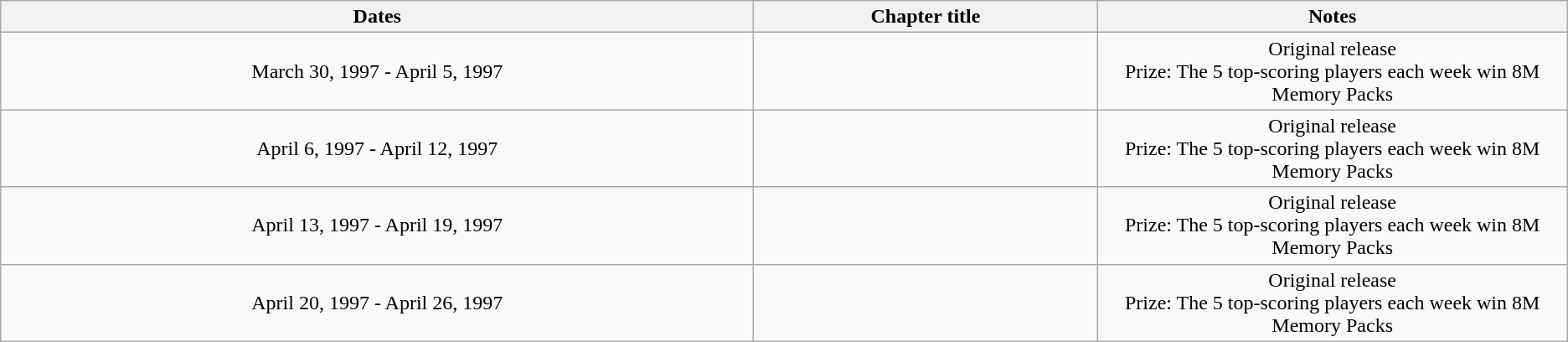<table class="wikitable" style="text-align: center">
<tr>
<th>Dates</th>
<th>Chapter title</th>
<th style="width: 30%">Notes</th>
</tr>
<tr>
<td>March 30, 1997 - April 5, 1997</td>
<td></td>
<td>Original release<br>Prize: The 5 top-scoring players each week win 8M Memory Packs</td>
</tr>
<tr>
<td>April 6, 1997 - April 12, 1997</td>
<td></td>
<td>Original release<br>Prize: The 5 top-scoring players each week win 8M Memory Packs</td>
</tr>
<tr>
<td>April 13, 1997 - April 19, 1997</td>
<td></td>
<td>Original release<br>Prize: The 5 top-scoring players each week win 8M Memory Packs</td>
</tr>
<tr>
<td>April 20, 1997 - April 26, 1997</td>
<td></td>
<td>Original release<br>Prize: The 5 top-scoring players each week win 8M Memory Packs</td>
</tr>
</table>
